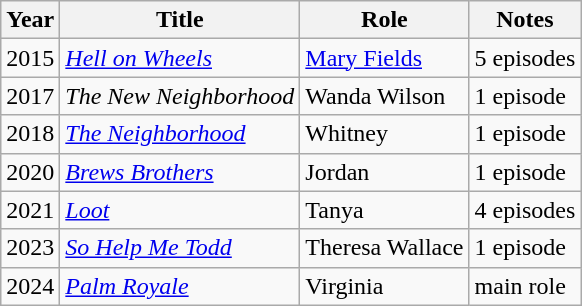<table class="wikitable">
<tr>
<th>Year</th>
<th>Title</th>
<th>Role</th>
<th>Notes</th>
</tr>
<tr>
<td>2015</td>
<td><em><a href='#'>Hell on Wheels</a></em></td>
<td><a href='#'>Mary Fields</a></td>
<td>5 episodes</td>
</tr>
<tr>
<td>2017</td>
<td><em>The New Neighborhood</em></td>
<td>Wanda Wilson</td>
<td>1 episode</td>
</tr>
<tr>
<td>2018</td>
<td><em><a href='#'>The Neighborhood</a></em></td>
<td>Whitney</td>
<td>1 episode</td>
</tr>
<tr>
<td>2020</td>
<td><em><a href='#'>Brews Brothers</a></em></td>
<td>Jordan</td>
<td>1 episode</td>
</tr>
<tr>
<td>2021</td>
<td><em><a href='#'>Loot</a></em></td>
<td>Tanya</td>
<td>4 episodes</td>
</tr>
<tr>
<td>2023</td>
<td><em><a href='#'>So Help Me Todd</a></em></td>
<td>Theresa Wallace</td>
<td>1 episode</td>
</tr>
<tr>
<td>2024</td>
<td><em><a href='#'>Palm Royale</a></em></td>
<td>Virginia</td>
<td>main role</td>
</tr>
</table>
